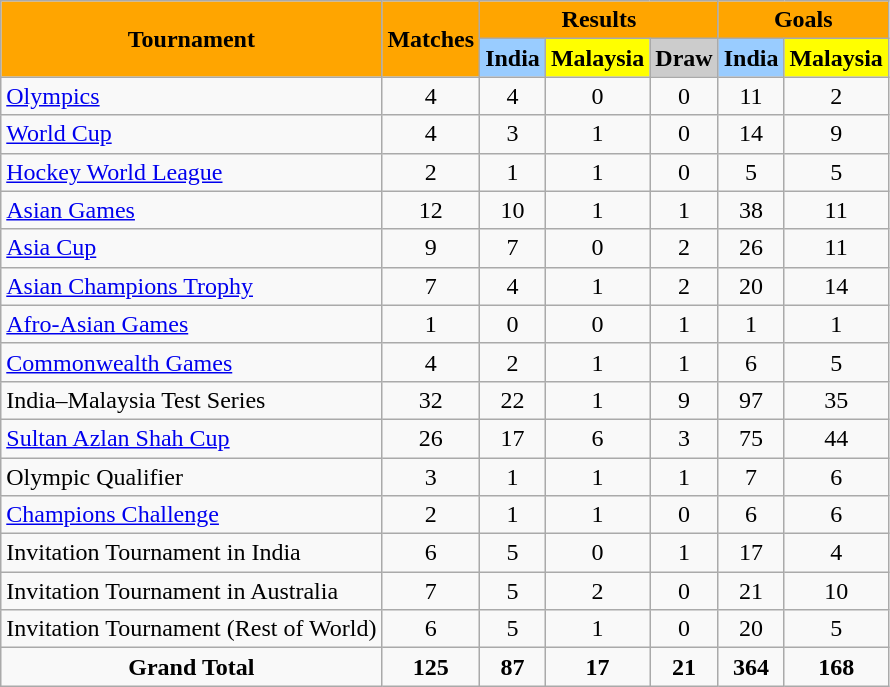<table class="wikitable">
<tr>
<th style="background:orange;" rowspan=2>Tournament</th>
<th style="background:orange;" rowspan=2>Matches</th>
<th style="background:orange;" colspan=3>Results</th>
<th style="background:orange;" colspan=2>Goals</th>
</tr>
<tr>
<th style="background:#9cf;"> India</th>
<th style="background:yellow;"> Malaysia</th>
<th style="background:#ccc;">Draw</th>
<th style="background:#9cf;"> India</th>
<th style="background:yellow;"> Malaysia</th>
</tr>
<tr>
<td><a href='#'>Olympics</a></td>
<td align="center">4</td>
<td align="center">4</td>
<td align="center">0</td>
<td align="center">0</td>
<td align="center">11</td>
<td align="center">2</td>
</tr>
<tr>
<td><a href='#'>World Cup</a></td>
<td align="center">4</td>
<td align="center">3</td>
<td align="center">1</td>
<td align="center">0</td>
<td align="center">14</td>
<td align="center">9</td>
</tr>
<tr>
<td><a href='#'>Hockey World League</a></td>
<td align="center">2</td>
<td align="center">1</td>
<td align="center">1</td>
<td align="center">0</td>
<td align="center">5</td>
<td align="center">5</td>
</tr>
<tr>
<td><a href='#'>Asian Games</a></td>
<td align="center">12</td>
<td align="center">10</td>
<td align="center">1</td>
<td align="center">1</td>
<td align="center">38</td>
<td align="center">11</td>
</tr>
<tr>
<td><a href='#'>Asia Cup</a></td>
<td align="center">9</td>
<td align="center">7</td>
<td align="center">0</td>
<td align="center">2</td>
<td align="center">26</td>
<td align="center">11</td>
</tr>
<tr>
<td><a href='#'>Asian Champions Trophy</a></td>
<td align="center">7</td>
<td align="center">4</td>
<td align="center">1</td>
<td align="center">2</td>
<td align="center">20</td>
<td align="center">14</td>
</tr>
<tr>
<td><a href='#'>Afro-Asian Games</a></td>
<td align="center">1</td>
<td align="center">0</td>
<td align="center">0</td>
<td align="center">1</td>
<td align="center">1</td>
<td align="center">1</td>
</tr>
<tr>
<td><a href='#'>Commonwealth Games</a></td>
<td align="center">4</td>
<td align="center">2</td>
<td align="center">1</td>
<td align="center">1</td>
<td align="center">6</td>
<td align="center">5</td>
</tr>
<tr>
<td>India–Malaysia Test Series</td>
<td align="center">32</td>
<td align="center">22</td>
<td align="center">1</td>
<td align="center">9</td>
<td align="center">97</td>
<td align="center">35</td>
</tr>
<tr>
<td><a href='#'>Sultan Azlan Shah Cup</a></td>
<td align="center">26</td>
<td align="center">17</td>
<td align="center">6</td>
<td align="center">3</td>
<td align="center">75</td>
<td align="center">44</td>
</tr>
<tr>
<td>Olympic Qualifier</td>
<td align="center">3</td>
<td align="center">1</td>
<td align="center">1</td>
<td align="center">1</td>
<td align="center">7</td>
<td align="center">6</td>
</tr>
<tr>
<td><a href='#'>Champions Challenge</a></td>
<td align="center">2</td>
<td align="center">1</td>
<td align="center">1</td>
<td align="center">0</td>
<td align="center">6</td>
<td align="center">6</td>
</tr>
<tr>
<td>Invitation Tournament in India</td>
<td align="center">6</td>
<td align="center">5</td>
<td align="center">0</td>
<td align="center">1</td>
<td align="center">17</td>
<td align="center">4</td>
</tr>
<tr>
<td>Invitation Tournament in Australia</td>
<td align="center">7</td>
<td align="center">5</td>
<td align="center">2</td>
<td align="center">0</td>
<td align="center">21</td>
<td align="center">10</td>
</tr>
<tr>
<td>Invitation Tournament (Rest of World)</td>
<td align="center">6</td>
<td align="center">5</td>
<td align="center">1</td>
<td align="center">0</td>
<td align="center">20</td>
<td align="center">5</td>
</tr>
<tr>
<td align="center"><strong>Grand Total</strong></td>
<td align="center"><strong>125</strong></td>
<td align="center"><strong>87</strong></td>
<td align="center"><strong>17</strong></td>
<td align="center"><strong>21</strong></td>
<td align="center"><strong>364</strong></td>
<td align="center"><strong>168</strong></td>
</tr>
</table>
